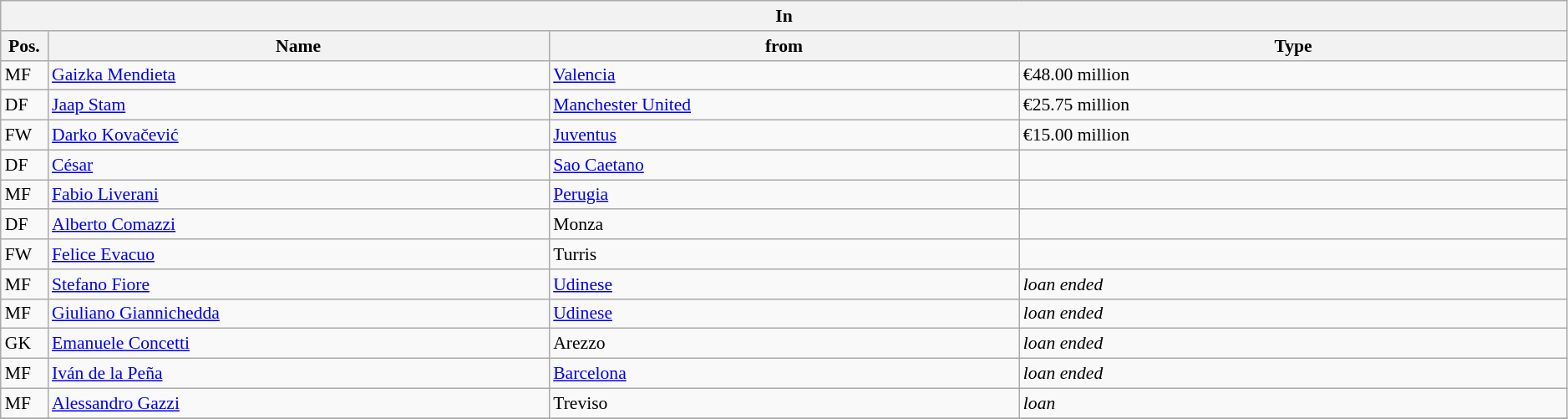<table class="wikitable" style="font-size:90%;width:99%;">
<tr>
<th colspan="4">In</th>
</tr>
<tr>
<th width=3%>Pos.</th>
<th width=32%>Name</th>
<th width=30%>from</th>
<th width=35%>Type</th>
</tr>
<tr>
<td>MF</td>
<td><a href='#'>Gaizka Mendieta</a></td>
<td><a href='#'>Valencia</a></td>
<td>€48.00 million</td>
</tr>
<tr>
<td>DF</td>
<td><a href='#'>Jaap Stam</a></td>
<td><a href='#'>Manchester United</a></td>
<td>€25.75 million</td>
</tr>
<tr>
<td>FW</td>
<td><a href='#'>Darko Kovačević</a></td>
<td><a href='#'>Juventus</a></td>
<td>€15.00 million</td>
</tr>
<tr>
<td>DF</td>
<td><a href='#'>César</a></td>
<td><a href='#'>Sao Caetano</a></td>
<td></td>
</tr>
<tr>
<td>MF</td>
<td><a href='#'>Fabio Liverani</a></td>
<td><a href='#'>Perugia</a></td>
<td></td>
</tr>
<tr>
<td>DF</td>
<td><a href='#'>Alberto Comazzi</a></td>
<td>Monza</td>
<td></td>
</tr>
<tr>
<td>FW</td>
<td><a href='#'>Felice Evacuo</a></td>
<td>Turris</td>
<td></td>
</tr>
<tr>
<td>MF</td>
<td><a href='#'>Stefano Fiore</a></td>
<td><a href='#'>Udinese</a></td>
<td><em>loan ended</em></td>
</tr>
<tr>
<td>MF</td>
<td><a href='#'>Giuliano Giannichedda</a></td>
<td><a href='#'>Udinese</a></td>
<td><em>loan ended</em></td>
</tr>
<tr>
<td>GK</td>
<td><a href='#'>Emanuele Concetti</a></td>
<td>Arezzo</td>
<td><em>loan ended</em></td>
</tr>
<tr>
<td>MF</td>
<td><a href='#'>Iván de la Peña</a></td>
<td><a href='#'>Barcelona</a></td>
<td><em>loan ended</em></td>
</tr>
<tr>
<td>MF</td>
<td><a href='#'>Alessandro Gazzi</a></td>
<td>Treviso</td>
<td><em>loan</em></td>
</tr>
<tr>
</tr>
</table>
